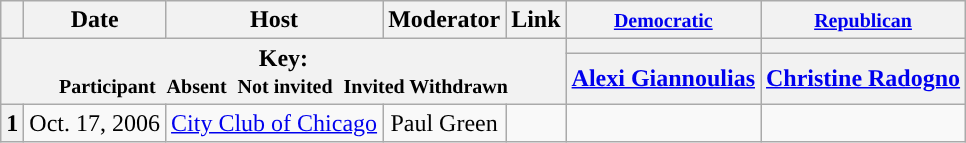<table class="wikitable" style="text-align:center;">
<tr>
<th scope="col"></th>
<th scope="col">Date</th>
<th scope="col">Host</th>
<th scope="col">Moderator</th>
<th scope="col">Link</th>
<th scope="col"><small><a href='#'>Democratic</a></small></th>
<th scope="col"><small><a href='#'>Republican</a></small></th>
</tr>
<tr>
<th colspan="5" rowspan="2">Key:<br> <small>Participant </small>  <small>Absent </small>  <small>Not invited </small>  <small>Invited  Withdrawn</small></th>
<th scope="col" style="background:"></th>
<th scope="col" style="background:"></th>
</tr>
<tr>
<th scope="col"><a href='#'>Alexi Giannoulias</a></th>
<th scope="col"><a href='#'>Christine Radogno</a></th>
</tr>
<tr>
<th>1</th>
<td style="white-space:nowrap;">Oct. 17, 2006</td>
<td style="white-space:nowrap;"><a href='#'>City Club of Chicago</a></td>
<td style="white-space:nowrap;">Paul Green</td>
<td style="white-space:nowrap;"></td>
<td></td>
<td></td>
</tr>
</table>
